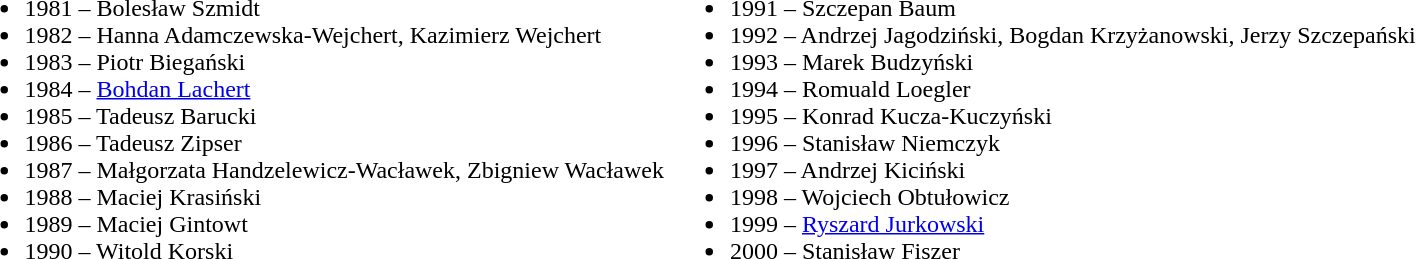<table>
<tr style="vertical-align:top;">
<td><br><ul><li>1981 – Bolesław Szmidt</li><li>1982 – Hanna Adamczewska-Wejchert, Kazimierz Wejchert</li><li>1983 – Piotr Biegański</li><li>1984 – <a href='#'>Bohdan Lachert</a></li><li>1985 – Tadeusz Barucki</li><li>1986 – Tadeusz Zipser</li><li>1987 – Małgorzata Handzelewicz-Wacławek, Zbigniew Wacławek</li><li>1988 – Maciej Krasiński</li><li>1989 – Maciej Gintowt</li><li>1990 – Witold Korski</li></ul></td>
<td><br><ul><li>1991 – Szczepan Baum</li><li>1992 – Andrzej Jagodziński, Bogdan Krzyżanowski, Jerzy Szczepański</li><li>1993 – Marek Budzyński</li><li>1994 – Romuald Loegler</li><li>1995 – Konrad Kucza-Kuczyński</li><li>1996 – Stanisław Niemczyk</li><li>1997 – Andrzej Kiciński</li><li>1998 – Wojciech Obtułowicz</li><li>1999 – <a href='#'>Ryszard Jurkowski</a></li><li>2000 – Stanisław Fiszer</li></ul></td>
</tr>
</table>
